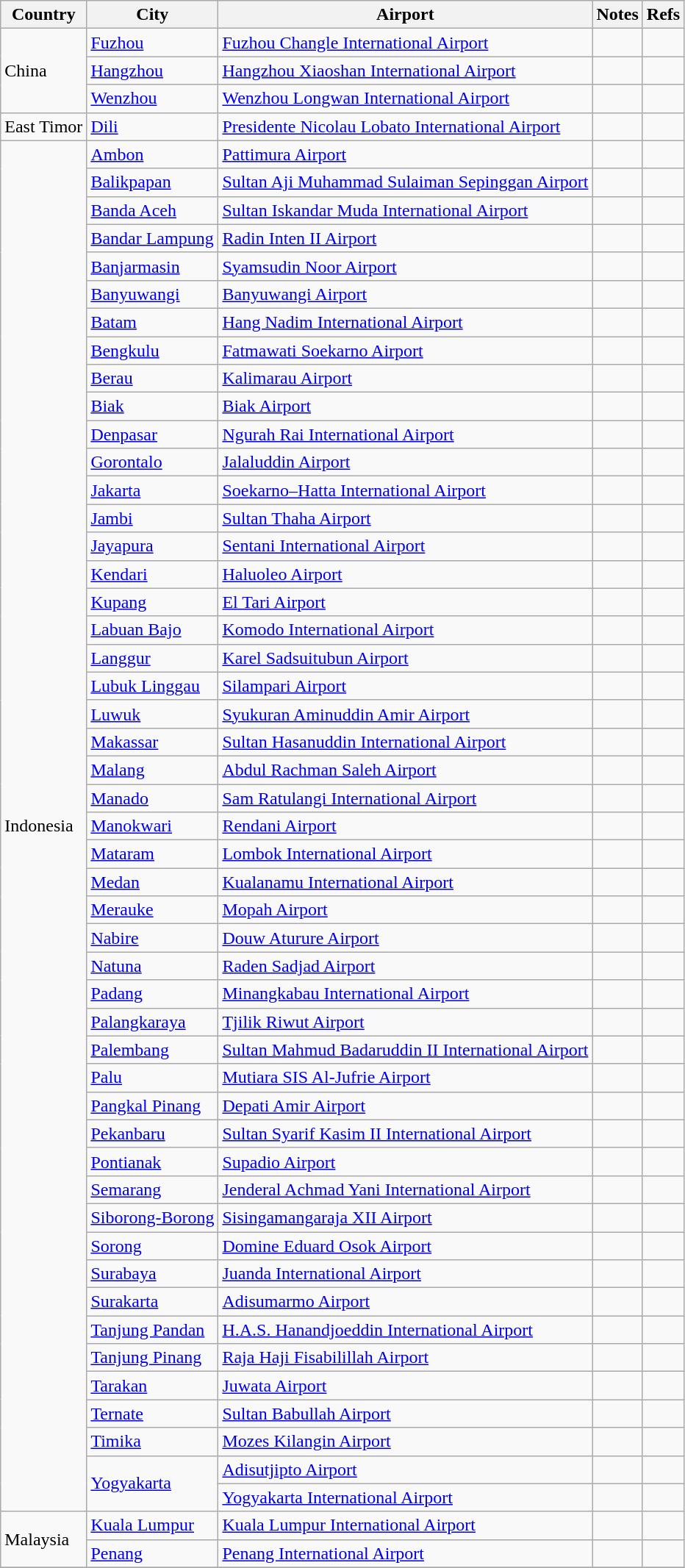<table class="sortable wikitable">
<tr>
<th>Country</th>
<th>City</th>
<th>Airport</th>
<th>Notes</th>
<th>Refs</th>
</tr>
<tr>
<td rowspan="3">China</td>
<td><a href='#'>Fuzhou</a></td>
<td><a href='#'>Fuzhou Changle International Airport</a></td>
<td></td>
<td align=center><br></td>
</tr>
<tr>
<td><a href='#'>Hangzhou</a></td>
<td><a href='#'>Hangzhou Xiaoshan International Airport</a></td>
<td></td>
<td align=center></td>
</tr>
<tr>
<td><a href='#'>Wenzhou</a></td>
<td><a href='#'>Wenzhou Longwan International Airport</a></td>
<td></td>
<td align=center></td>
</tr>
<tr>
<td>East Timor</td>
<td><a href='#'>Dili</a></td>
<td><a href='#'>Presidente Nicolau Lobato International Airport</a></td>
<td></td>
<td align=center></td>
</tr>
<tr>
<td rowspan="49">Indonesia</td>
<td><a href='#'>Ambon</a></td>
<td><a href='#'>Pattimura Airport</a></td>
<td></td>
<td align=center></td>
</tr>
<tr>
<td><a href='#'>Balikpapan</a></td>
<td><a href='#'>Sultan Aji Muhammad Sulaiman Sepinggan Airport</a></td>
<td></td>
<td align=center></td>
</tr>
<tr>
<td><a href='#'>Banda Aceh</a></td>
<td><a href='#'>Sultan Iskandar Muda International Airport</a></td>
<td></td>
<td align=center></td>
</tr>
<tr>
<td><a href='#'>Bandar Lampung</a></td>
<td><a href='#'>Radin Inten II Airport</a></td>
<td></td>
<td align=center></td>
</tr>
<tr>
<td><a href='#'>Banjarmasin</a></td>
<td><a href='#'>Syamsudin Noor Airport</a></td>
<td></td>
<td align=center></td>
</tr>
<tr>
<td><a href='#'>Banyuwangi</a></td>
<td><a href='#'>Banyuwangi Airport</a></td>
<td></td>
<td align=center></td>
</tr>
<tr>
<td><a href='#'>Batam</a></td>
<td><a href='#'>Hang Nadim International Airport</a></td>
<td></td>
<td align=center></td>
</tr>
<tr>
<td><a href='#'>Bengkulu</a></td>
<td><a href='#'>Fatmawati Soekarno Airport</a></td>
<td></td>
<td align=center></td>
</tr>
<tr>
<td><a href='#'>Berau</a></td>
<td><a href='#'>Kalimarau Airport</a></td>
<td></td>
<td align=center></td>
</tr>
<tr>
<td><a href='#'>Biak</a></td>
<td><a href='#'>Biak Airport</a></td>
<td align=center></td>
<td align=center></td>
</tr>
<tr>
<td><a href='#'>Denpasar</a></td>
<td><a href='#'>Ngurah Rai International Airport</a></td>
<td align=center></td>
<td align=center></td>
</tr>
<tr>
<td><a href='#'>Gorontalo</a></td>
<td><a href='#'>Jalaluddin Airport</a></td>
<td></td>
<td align=center></td>
</tr>
<tr>
<td><a href='#'>Jakarta</a></td>
<td><a href='#'>Soekarno–Hatta International Airport</a></td>
<td></td>
<td align=center></td>
</tr>
<tr>
<td><a href='#'>Jambi</a></td>
<td><a href='#'>Sultan Thaha Airport</a></td>
<td></td>
<td align=center></td>
</tr>
<tr>
<td><a href='#'>Jayapura</a></td>
<td><a href='#'>Sentani International Airport</a></td>
<td align=center></td>
<td align=center></td>
</tr>
<tr>
<td><a href='#'>Kendari</a></td>
<td><a href='#'>Haluoleo Airport</a></td>
<td></td>
<td align=center></td>
</tr>
<tr>
<td><a href='#'>Kupang</a></td>
<td><a href='#'>El Tari Airport</a></td>
<td></td>
<td align=center></td>
</tr>
<tr>
<td><a href='#'>Labuan Bajo</a></td>
<td><a href='#'>Komodo International Airport</a></td>
<td></td>
<td align=center></td>
</tr>
<tr>
<td><a href='#'>Langgur</a></td>
<td><a href='#'>Karel Sadsuitubun Airport</a></td>
<td></td>
<td align=center></td>
</tr>
<tr>
<td><a href='#'>Lubuk Linggau</a></td>
<td><a href='#'>Silampari Airport</a></td>
<td></td>
<td align=center></td>
</tr>
<tr>
<td><a href='#'>Luwuk</a></td>
<td><a href='#'>Syukuran Aminuddin Amir Airport</a></td>
<td></td>
<td align=center></td>
</tr>
<tr>
<td><a href='#'>Makassar</a></td>
<td><a href='#'>Sultan Hasanuddin International Airport</a></td>
<td></td>
<td align=center></td>
</tr>
<tr>
<td><a href='#'>Malang</a></td>
<td><a href='#'>Abdul Rachman Saleh Airport</a></td>
<td></td>
<td align=center></td>
</tr>
<tr>
<td><a href='#'>Manado</a></td>
<td><a href='#'>Sam Ratulangi International Airport</a></td>
<td align=center></td>
<td align=center></td>
</tr>
<tr>
<td><a href='#'>Manokwari</a></td>
<td><a href='#'>Rendani Airport</a></td>
<td></td>
<td align=center></td>
</tr>
<tr>
<td><a href='#'>Mataram</a></td>
<td><a href='#'>Lombok International Airport</a></td>
<td></td>
<td align=center></td>
</tr>
<tr>
<td><a href='#'>Medan</a></td>
<td><a href='#'>Kualanamu International Airport</a></td>
<td></td>
<td align=center></td>
</tr>
<tr>
<td><a href='#'>Merauke</a></td>
<td><a href='#'>Mopah Airport</a></td>
<td></td>
<td align=center></td>
</tr>
<tr>
<td><a href='#'>Nabire</a></td>
<td><a href='#'>Douw Aturure Airport</a></td>
<td align=center></td>
<td align=center></td>
</tr>
<tr>
<td><a href='#'>Natuna</a></td>
<td><a href='#'>Raden Sadjad Airport</a></td>
<td></td>
<td align=center></td>
</tr>
<tr>
<td><a href='#'>Padang</a></td>
<td><a href='#'>Minangkabau International Airport</a></td>
<td></td>
<td align=center></td>
</tr>
<tr>
<td><a href='#'>Palangkaraya</a></td>
<td><a href='#'>Tjilik Riwut Airport</a></td>
<td></td>
<td align=center></td>
</tr>
<tr>
<td><a href='#'>Palembang</a></td>
<td><a href='#'>Sultan Mahmud Badaruddin II International Airport</a></td>
<td></td>
<td align=center></td>
</tr>
<tr>
<td><a href='#'>Palu</a></td>
<td><a href='#'>Mutiara SIS Al-Jufrie Airport</a></td>
<td></td>
<td align=center></td>
</tr>
<tr>
<td><a href='#'>Pangkal Pinang</a></td>
<td><a href='#'>Depati Amir Airport</a></td>
<td align=center></td>
<td align=center></td>
</tr>
<tr>
<td><a href='#'>Pekanbaru</a></td>
<td><a href='#'>Sultan Syarif Kasim II International Airport</a></td>
<td></td>
<td align=center></td>
</tr>
<tr>
<td><a href='#'>Pontianak</a></td>
<td><a href='#'>Supadio Airport</a></td>
<td align=center></td>
<td align=center></td>
</tr>
<tr>
<td><a href='#'>Semarang</a></td>
<td><a href='#'>Jenderal Achmad Yani International Airport</a></td>
<td></td>
<td align=center></td>
</tr>
<tr>
<td><a href='#'>Siborong-Borong</a></td>
<td><a href='#'>Sisingamangaraja XII Airport</a></td>
<td></td>
<td align=center></td>
</tr>
<tr>
<td><a href='#'>Sorong</a></td>
<td><a href='#'>Domine Eduard Osok Airport</a></td>
<td align=center></td>
<td align=center></td>
</tr>
<tr>
<td><a href='#'>Surabaya</a></td>
<td><a href='#'>Juanda International Airport</a></td>
<td align=center></td>
<td align=center></td>
</tr>
<tr>
<td><a href='#'>Surakarta</a></td>
<td><a href='#'>Adisumarmo Airport</a></td>
<td></td>
<td align=center></td>
</tr>
<tr>
<td><a href='#'>Tanjung Pandan</a></td>
<td><a href='#'>H.A.S. Hanandjoeddin International Airport</a></td>
<td align=center></td>
<td align=center></td>
</tr>
<tr>
<td><a href='#'>Tanjung Pinang</a></td>
<td><a href='#'>Raja Haji Fisabilillah Airport</a></td>
<td></td>
<td align=center></td>
</tr>
<tr>
<td><a href='#'>Tarakan</a></td>
<td><a href='#'>Juwata Airport</a></td>
<td></td>
<td align=center></td>
</tr>
<tr>
<td><a href='#'>Ternate</a></td>
<td><a href='#'>Sultan Babullah Airport</a></td>
<td align=center></td>
<td align=center></td>
</tr>
<tr>
<td><a href='#'>Timika</a></td>
<td><a href='#'>Mozes Kilangin Airport</a></td>
<td align=center></td>
<td align=center></td>
</tr>
<tr>
<td rowspan="2"><a href='#'>Yogyakarta</a></td>
<td><a href='#'>Adisutjipto Airport</a></td>
<td></td>
<td align=center></td>
</tr>
<tr>
<td><a href='#'>Yogyakarta International Airport</a></td>
<td align=center></td>
<td align=center></td>
</tr>
<tr>
<td rowspan="2">Malaysia</td>
<td><a href='#'>Kuala Lumpur</a></td>
<td><a href='#'>Kuala Lumpur International Airport</a></td>
<td></td>
<td align=center></td>
</tr>
<tr>
<td><a href='#'>Penang</a></td>
<td><a href='#'>Penang International Airport</a></td>
<td></td>
<td align=center></td>
</tr>
<tr>
</tr>
</table>
